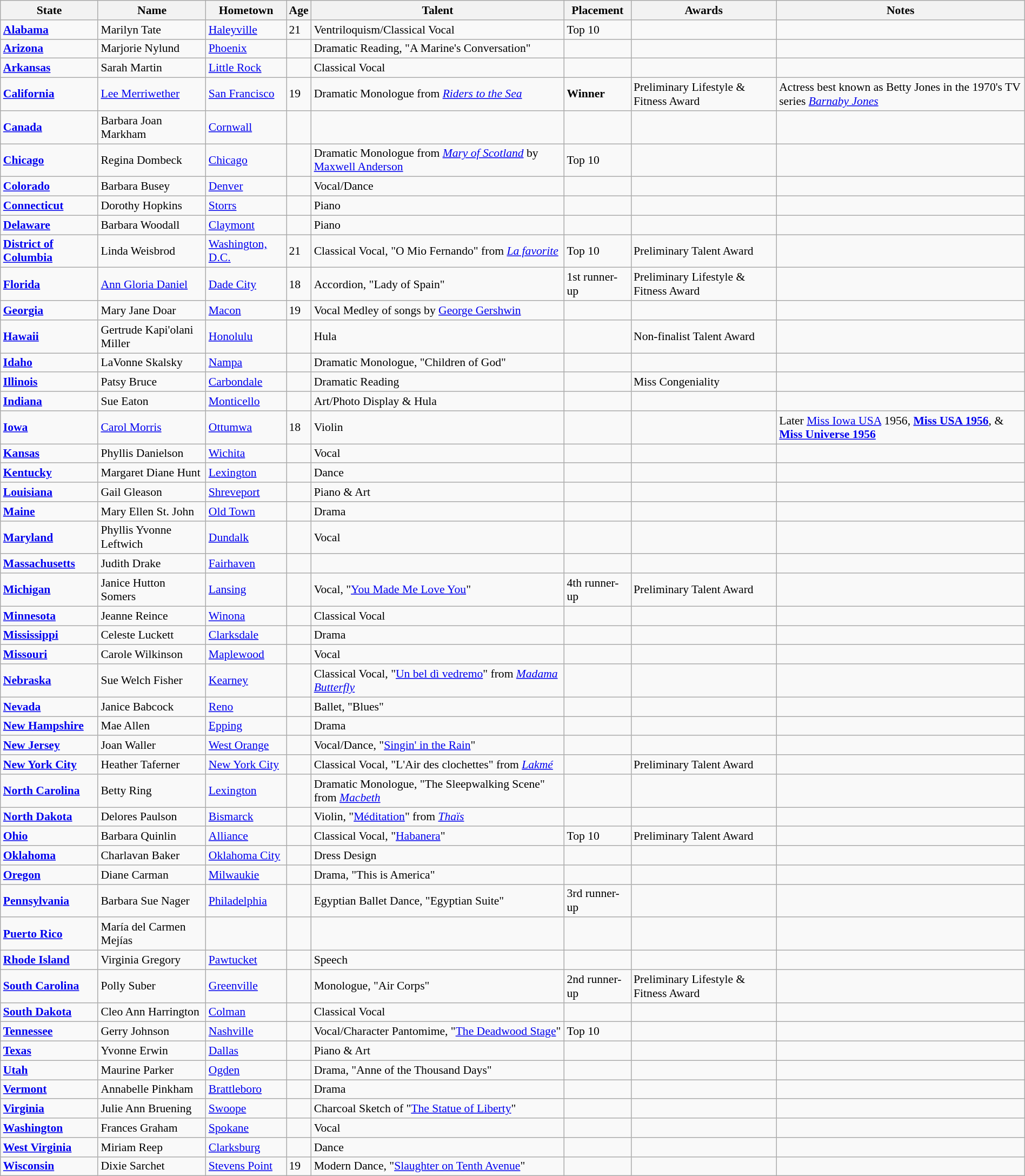<table class="wikitable" style="width:100%; font-size:90%;">
<tr>
<th>State</th>
<th>Name</th>
<th>Hometown</th>
<th>Age</th>
<th>Talent</th>
<th>Placement</th>
<th>Awards</th>
<th>Notes</th>
</tr>
<tr>
<td> <strong><a href='#'>Alabama</a></strong></td>
<td>Marilyn Tate</td>
<td><a href='#'>Haleyville</a></td>
<td>21</td>
<td>Ventriloquism/Classical Vocal</td>
<td>Top 10</td>
<td></td>
<td></td>
</tr>
<tr>
<td> <strong><a href='#'>Arizona</a></strong></td>
<td>Marjorie Nylund</td>
<td><a href='#'>Phoenix</a></td>
<td></td>
<td>Dramatic Reading, "A Marine's Conversation"</td>
<td></td>
<td></td>
<td></td>
</tr>
<tr>
<td> <strong><a href='#'>Arkansas</a></strong></td>
<td>Sarah Martin</td>
<td><a href='#'>Little Rock</a></td>
<td></td>
<td>Classical Vocal</td>
<td></td>
<td></td>
<td></td>
</tr>
<tr>
<td> <strong><a href='#'>California</a></strong></td>
<td><a href='#'>Lee Merriwether</a></td>
<td><a href='#'>San Francisco</a></td>
<td>19</td>
<td>Dramatic Monologue from <em><a href='#'>Riders to the Sea</a></em></td>
<td><strong>Winner</strong></td>
<td>Preliminary Lifestyle & Fitness Award</td>
<td>Actress best known as Betty Jones in the 1970's TV series <em><a href='#'>Barnaby Jones</a></em></td>
</tr>
<tr>
<td> <strong><a href='#'>Canada</a></strong></td>
<td>Barbara Joan Markham</td>
<td><a href='#'>Cornwall</a></td>
<td></td>
<td></td>
<td></td>
<td></td>
<td></td>
</tr>
<tr>
<td> <strong><a href='#'>Chicago</a></strong></td>
<td>Regina Dombeck</td>
<td><a href='#'>Chicago</a></td>
<td></td>
<td>Dramatic Monologue from <em><a href='#'>Mary of Scotland</a></em> by <a href='#'>Maxwell Anderson</a></td>
<td>Top 10</td>
<td></td>
<td></td>
</tr>
<tr>
<td> <strong><a href='#'>Colorado</a></strong></td>
<td>Barbara Busey</td>
<td><a href='#'>Denver</a></td>
<td></td>
<td>Vocal/Dance</td>
<td></td>
<td></td>
<td></td>
</tr>
<tr>
<td> <strong><a href='#'>Connecticut</a></strong></td>
<td>Dorothy Hopkins</td>
<td><a href='#'>Storrs</a></td>
<td></td>
<td>Piano</td>
<td></td>
<td></td>
<td></td>
</tr>
<tr>
<td> <strong><a href='#'>Delaware</a></strong></td>
<td>Barbara Woodall</td>
<td><a href='#'>Claymont</a></td>
<td></td>
<td>Piano</td>
<td></td>
<td></td>
<td></td>
</tr>
<tr>
<td> <strong><a href='#'>District of Columbia</a></strong></td>
<td>Linda Weisbrod</td>
<td><a href='#'>Washington, D.C.</a></td>
<td>21</td>
<td>Classical Vocal, "O Mio Fernando" from <em><a href='#'>La favorite</a></em></td>
<td>Top 10</td>
<td>Preliminary Talent Award</td>
<td></td>
</tr>
<tr>
<td> <strong><a href='#'>Florida</a></strong></td>
<td><a href='#'>Ann Gloria Daniel</a></td>
<td><a href='#'>Dade City</a></td>
<td>18</td>
<td>Accordion, "Lady of Spain"</td>
<td>1st runner-up</td>
<td>Preliminary Lifestyle & Fitness Award</td>
<td></td>
</tr>
<tr>
<td> <strong><a href='#'>Georgia</a></strong></td>
<td>Mary Jane Doar</td>
<td><a href='#'>Macon</a></td>
<td>19</td>
<td>Vocal Medley of songs by <a href='#'>George Gershwin</a></td>
<td></td>
<td></td>
<td></td>
</tr>
<tr>
<td> <strong><a href='#'>Hawaii</a></strong></td>
<td>Gertrude Kapi'olani Miller</td>
<td><a href='#'>Honolulu</a></td>
<td></td>
<td>Hula</td>
<td></td>
<td>Non-finalist Talent Award</td>
<td></td>
</tr>
<tr>
<td> <strong><a href='#'>Idaho</a></strong></td>
<td>LaVonne Skalsky</td>
<td><a href='#'>Nampa</a></td>
<td></td>
<td>Dramatic Monologue, "Children of God"</td>
<td></td>
<td></td>
<td></td>
</tr>
<tr>
<td> <strong><a href='#'>Illinois</a></strong></td>
<td>Patsy Bruce</td>
<td><a href='#'>Carbondale</a></td>
<td></td>
<td>Dramatic Reading</td>
<td></td>
<td>Miss Congeniality</td>
<td></td>
</tr>
<tr>
<td> <strong><a href='#'>Indiana</a></strong></td>
<td>Sue Eaton</td>
<td><a href='#'>Monticello</a></td>
<td></td>
<td>Art/Photo Display & Hula</td>
<td></td>
<td></td>
<td></td>
</tr>
<tr>
<td> <strong><a href='#'>Iowa</a></strong></td>
<td><a href='#'>Carol Morris</a></td>
<td><a href='#'>Ottumwa</a></td>
<td>18</td>
<td>Violin</td>
<td></td>
<td></td>
<td>Later <a href='#'>Miss Iowa USA</a> 1956, <strong><a href='#'>Miss USA 1956</a></strong>, & <strong><a href='#'>Miss Universe 1956</a></strong></td>
</tr>
<tr>
<td> <strong><a href='#'>Kansas</a></strong></td>
<td>Phyllis Danielson</td>
<td><a href='#'>Wichita</a></td>
<td></td>
<td>Vocal</td>
<td></td>
<td></td>
<td></td>
</tr>
<tr>
<td> <strong><a href='#'>Kentucky</a></strong></td>
<td>Margaret Diane Hunt</td>
<td><a href='#'>Lexington</a></td>
<td></td>
<td>Dance</td>
<td></td>
<td></td>
<td></td>
</tr>
<tr>
<td> <strong><a href='#'>Louisiana</a></strong></td>
<td>Gail Gleason</td>
<td><a href='#'>Shreveport</a></td>
<td></td>
<td>Piano & Art</td>
<td></td>
<td></td>
<td></td>
</tr>
<tr>
<td> <strong><a href='#'>Maine</a></strong></td>
<td>Mary Ellen St. John</td>
<td><a href='#'>Old Town</a></td>
<td></td>
<td>Drama</td>
<td></td>
<td></td>
<td></td>
</tr>
<tr>
<td> <strong><a href='#'>Maryland</a></strong></td>
<td>Phyllis Yvonne Leftwich</td>
<td><a href='#'>Dundalk</a></td>
<td></td>
<td>Vocal</td>
<td></td>
<td></td>
<td></td>
</tr>
<tr>
<td> <strong><a href='#'>Massachusetts</a></strong></td>
<td>Judith Drake</td>
<td><a href='#'>Fairhaven</a></td>
<td></td>
<td></td>
<td></td>
<td></td>
<td></td>
</tr>
<tr>
<td> <strong><a href='#'>Michigan</a></strong></td>
<td>Janice Hutton Somers</td>
<td><a href='#'>Lansing</a></td>
<td></td>
<td>Vocal, "<a href='#'>You Made Me Love You</a>"</td>
<td>4th runner-up</td>
<td>Preliminary Talent Award</td>
<td></td>
</tr>
<tr>
<td> <strong><a href='#'>Minnesota</a></strong></td>
<td>Jeanne Reince</td>
<td><a href='#'>Winona</a></td>
<td></td>
<td>Classical Vocal</td>
<td></td>
<td></td>
<td></td>
</tr>
<tr>
<td> <strong><a href='#'>Mississippi</a></strong></td>
<td>Celeste Luckett</td>
<td><a href='#'>Clarksdale</a></td>
<td></td>
<td>Drama</td>
<td></td>
<td></td>
<td></td>
</tr>
<tr>
<td> <strong><a href='#'>Missouri</a></strong></td>
<td>Carole Wilkinson</td>
<td><a href='#'>Maplewood</a></td>
<td></td>
<td>Vocal</td>
<td></td>
<td></td>
<td></td>
</tr>
<tr>
<td> <strong><a href='#'>Nebraska</a></strong></td>
<td>Sue Welch Fisher</td>
<td><a href='#'>Kearney</a></td>
<td></td>
<td>Classical Vocal, "<a href='#'>Un bel dì vedremo</a>" from <em><a href='#'>Madama Butterfly</a></em></td>
<td></td>
<td></td>
<td></td>
</tr>
<tr>
<td> <strong><a href='#'>Nevada</a></strong></td>
<td>Janice Babcock</td>
<td><a href='#'>Reno</a></td>
<td></td>
<td>Ballet, "Blues"</td>
<td></td>
<td></td>
<td></td>
</tr>
<tr>
<td> <strong><a href='#'>New Hampshire</a></strong></td>
<td>Mae Allen</td>
<td><a href='#'>Epping</a></td>
<td></td>
<td>Drama</td>
<td></td>
<td></td>
<td></td>
</tr>
<tr>
<td> <strong><a href='#'>New Jersey</a></strong></td>
<td>Joan Waller</td>
<td><a href='#'>West Orange</a></td>
<td></td>
<td>Vocal/Dance, "<a href='#'>Singin' in the Rain</a>"</td>
<td></td>
<td></td>
<td></td>
</tr>
<tr>
<td> <strong><a href='#'>New York City</a></strong></td>
<td>Heather Taferner</td>
<td><a href='#'>New York City</a></td>
<td></td>
<td>Classical Vocal, "L'Air des clochettes" from <em><a href='#'>Lakmé</a></em></td>
<td></td>
<td>Preliminary Talent Award</td>
<td></td>
</tr>
<tr>
<td> <strong><a href='#'>North Carolina</a></strong></td>
<td>Betty Ring</td>
<td><a href='#'>Lexington</a></td>
<td></td>
<td>Dramatic Monologue, "The Sleepwalking Scene" from <em><a href='#'>Macbeth</a></em></td>
<td></td>
<td></td>
<td></td>
</tr>
<tr>
<td> <strong><a href='#'>North Dakota</a></strong></td>
<td>Delores Paulson</td>
<td><a href='#'>Bismarck</a></td>
<td></td>
<td>Violin, "<a href='#'>Méditation</a>" from <em><a href='#'>Thaïs</a></em></td>
<td></td>
<td></td>
<td></td>
</tr>
<tr>
<td> <strong><a href='#'>Ohio</a></strong></td>
<td>Barbara Quinlin</td>
<td><a href='#'>Alliance</a></td>
<td></td>
<td>Classical Vocal, "<a href='#'>Habanera</a>"</td>
<td>Top 10</td>
<td>Preliminary Talent Award</td>
<td></td>
</tr>
<tr>
<td> <strong><a href='#'>Oklahoma</a></strong></td>
<td>Charlavan Baker</td>
<td><a href='#'>Oklahoma City</a></td>
<td></td>
<td>Dress Design</td>
<td></td>
<td></td>
<td></td>
</tr>
<tr>
<td> <strong><a href='#'>Oregon</a></strong></td>
<td>Diane Carman</td>
<td><a href='#'>Milwaukie</a></td>
<td></td>
<td>Drama, "This is America"</td>
<td></td>
<td></td>
<td></td>
</tr>
<tr>
<td> <strong><a href='#'>Pennsylvania</a></strong></td>
<td>Barbara Sue Nager</td>
<td><a href='#'>Philadelphia</a></td>
<td></td>
<td>Egyptian Ballet Dance, "Egyptian Suite"</td>
<td>3rd runner-up</td>
<td></td>
<td></td>
</tr>
<tr>
<td> <strong><a href='#'>Puerto Rico</a></strong></td>
<td>María del Carmen Mejías</td>
<td></td>
<td></td>
<td></td>
<td></td>
<td></td>
<td></td>
</tr>
<tr>
<td> <strong><a href='#'>Rhode Island</a></strong></td>
<td>Virginia Gregory</td>
<td><a href='#'>Pawtucket</a></td>
<td></td>
<td>Speech</td>
<td></td>
<td></td>
<td></td>
</tr>
<tr>
<td> <strong><a href='#'>South Carolina</a></strong></td>
<td>Polly Suber</td>
<td><a href='#'>Greenville</a></td>
<td></td>
<td>Monologue, "Air Corps"</td>
<td>2nd runner-up</td>
<td>Preliminary Lifestyle & Fitness Award</td>
<td></td>
</tr>
<tr>
<td> <strong><a href='#'>South Dakota</a></strong></td>
<td>Cleo Ann Harrington</td>
<td><a href='#'>Colman</a></td>
<td></td>
<td>Classical Vocal</td>
<td></td>
<td></td>
<td></td>
</tr>
<tr>
<td> <strong><a href='#'>Tennessee</a></strong></td>
<td>Gerry Johnson</td>
<td><a href='#'>Nashville</a></td>
<td></td>
<td>Vocal/Character Pantomime, "<a href='#'>The Deadwood Stage</a>"</td>
<td>Top 10</td>
<td></td>
<td></td>
</tr>
<tr>
<td> <strong><a href='#'>Texas</a></strong></td>
<td>Yvonne Erwin</td>
<td><a href='#'>Dallas</a></td>
<td></td>
<td>Piano & Art</td>
<td></td>
<td></td>
<td></td>
</tr>
<tr>
<td> <strong><a href='#'>Utah</a></strong></td>
<td>Maurine Parker</td>
<td><a href='#'>Ogden</a></td>
<td></td>
<td>Drama, "Anne of the Thousand Days"</td>
<td></td>
<td></td>
<td></td>
</tr>
<tr>
<td> <strong><a href='#'>Vermont</a></strong></td>
<td>Annabelle Pinkham</td>
<td><a href='#'>Brattleboro</a></td>
<td></td>
<td>Drama</td>
<td></td>
<td></td>
<td></td>
</tr>
<tr>
<td> <strong><a href='#'>Virginia</a></strong></td>
<td>Julie Ann Bruening</td>
<td><a href='#'>Swoope</a></td>
<td></td>
<td>Charcoal Sketch of "<a href='#'>The Statue of Liberty</a>"</td>
<td></td>
<td></td>
<td></td>
</tr>
<tr>
<td> <strong><a href='#'>Washington</a></strong></td>
<td>Frances Graham</td>
<td><a href='#'>Spokane</a></td>
<td></td>
<td>Vocal</td>
<td></td>
<td></td>
<td></td>
</tr>
<tr>
<td> <strong><a href='#'>West Virginia</a></strong></td>
<td>Miriam Reep</td>
<td><a href='#'>Clarksburg</a></td>
<td></td>
<td>Dance</td>
<td></td>
<td></td>
<td></td>
</tr>
<tr>
<td> <strong><a href='#'>Wisconsin</a></strong></td>
<td>Dixie Sarchet</td>
<td><a href='#'>Stevens Point</a></td>
<td>19</td>
<td>Modern Dance, "<a href='#'>Slaughter on Tenth Avenue</a>"</td>
<td></td>
<td></td>
<td></td>
</tr>
</table>
